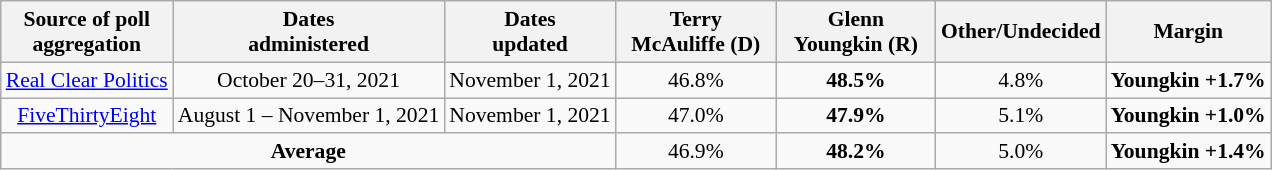<table class="wikitable sortable" style="text-align:center;font-size:90%;line-height:17px">
<tr>
<th>Source of poll<br>aggregation</th>
<th>Dates<br>administered</th>
<th>Dates<br>updated</th>
<th style="width:100px;">Terry<br>McAuliffe (D)</th>
<th style="width:100px;">Glenn<br>Youngkin (R)</th>
<th style="width:100px;">Other/Undecided<br></th>
<th>Margin</th>
</tr>
<tr>
<td><a href='#'>Real Clear Politics</a></td>
<td>October 20–31, 2021</td>
<td>November 1, 2021</td>
<td>46.8%</td>
<td><strong>48.5%</strong></td>
<td>4.8%</td>
<td><strong>Youngkin +1.7%</strong></td>
</tr>
<tr>
<td><a href='#'>FiveThirtyEight</a></td>
<td>August 1 – November 1, 2021</td>
<td>November 1, 2021</td>
<td>47.0%</td>
<td><strong>47.9%</strong></td>
<td>5.1%</td>
<td><strong>Youngkin +1.0%</strong></td>
</tr>
<tr>
<td colspan="3"><strong>Average</strong></td>
<td>46.9%</td>
<td><strong>48.2%</strong></td>
<td>5.0%</td>
<td><strong>Youngkin +1.4%</strong></td>
</tr>
</table>
